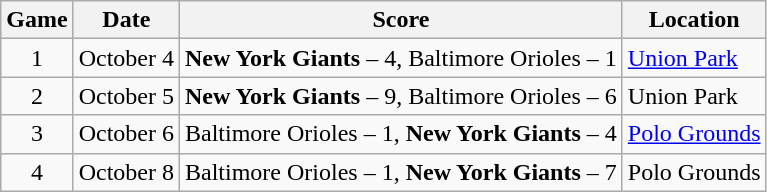<table class="wikitable sortable">
<tr>
<th align="center">Game</th>
<th>Date</th>
<th>Score</th>
<th>Location</th>
</tr>
<tr>
<td align="center">1</td>
<td>October 4</td>
<td><strong>New York Giants</strong> – 4, Baltimore Orioles – 1</td>
<td><a href='#'>Union Park</a></td>
</tr>
<tr>
<td align="center">2</td>
<td>October 5</td>
<td><strong>New York Giants</strong> – 9, Baltimore Orioles – 6</td>
<td>Union Park</td>
</tr>
<tr>
<td align="center">3</td>
<td>October 6</td>
<td>Baltimore Orioles – 1, <strong>New York Giants</strong> – 4</td>
<td><a href='#'>Polo Grounds</a></td>
</tr>
<tr>
<td align="center">4</td>
<td>October 8</td>
<td>Baltimore Orioles – 1, <strong>New York Giants</strong> – 7</td>
<td>Polo Grounds</td>
</tr>
</table>
